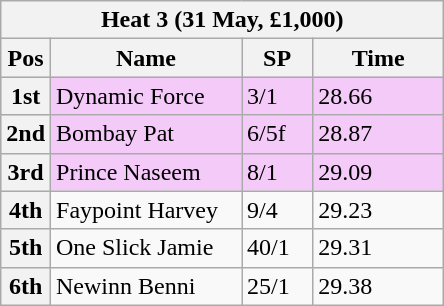<table class="wikitable">
<tr>
<th colspan="6">Heat 3 (31 May, £1,000)</th>
</tr>
<tr>
<th width=20>Pos</th>
<th width=120>Name</th>
<th width=40>SP</th>
<th width=80>Time</th>
</tr>
<tr style="background: #f4caf9;">
<th>1st</th>
<td>Dynamic Force</td>
<td>3/1</td>
<td>28.66</td>
</tr>
<tr style="background: #f4caf9;">
<th>2nd</th>
<td>Bombay Pat</td>
<td>6/5f</td>
<td>28.87</td>
</tr>
<tr style="background: #f4caf9;">
<th>3rd</th>
<td>Prince Naseem</td>
<td>8/1</td>
<td>29.09</td>
</tr>
<tr>
<th>4th</th>
<td>Faypoint Harvey</td>
<td>9/4</td>
<td>29.23</td>
</tr>
<tr>
<th>5th</th>
<td>One Slick Jamie</td>
<td>40/1</td>
<td>29.31</td>
</tr>
<tr>
<th>6th</th>
<td>Newinn Benni</td>
<td>25/1</td>
<td>29.38</td>
</tr>
</table>
